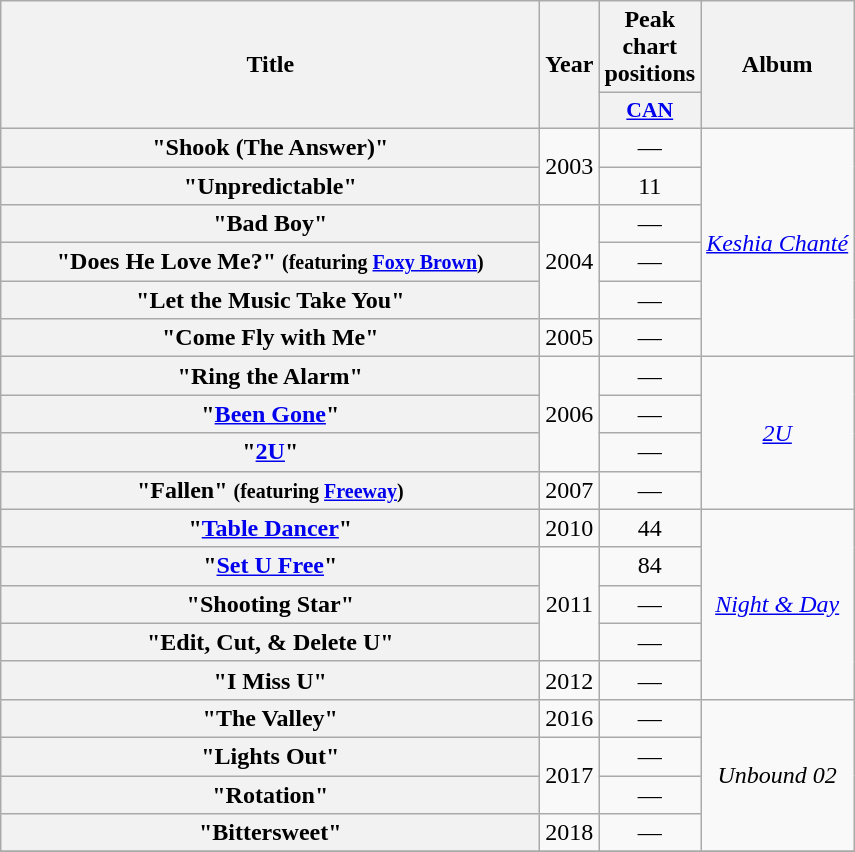<table class="wikitable plainrowheaders" style="text-align:center;">
<tr>
<th scope="col" rowspan="2" style="width:22em;">Title</th>
<th scope="col" rowspan="2">Year</th>
<th scope="col" colspan="1">Peak chart positions</th>
<th scope="col" rowspan="2">Album</th>
</tr>
<tr>
<th scope="col" style="width:2.5em; font-size:90%;"><a href='#'>CAN</a></th>
</tr>
<tr>
<th scope="row">"Shook (The Answer)"</th>
<td rowspan="2">2003</td>
<td>—</td>
<td rowspan="6"><em><a href='#'>Keshia Chanté</a></em></td>
</tr>
<tr>
<th scope="row">"Unpredictable"</th>
<td>11</td>
</tr>
<tr>
<th scope="row">"Bad Boy"</th>
<td rowspan="3">2004</td>
<td>—</td>
</tr>
<tr>
<th scope="row">"Does He Love Me?" <small>(featuring <a href='#'>Foxy Brown</a>)</small></th>
<td>—</td>
</tr>
<tr>
<th scope="row">"Let the Music Take You"</th>
<td>—</td>
</tr>
<tr>
<th scope="row">"Come Fly with Me"</th>
<td rowspan="1">2005</td>
<td>—</td>
</tr>
<tr>
<th scope="row">"Ring the Alarm"</th>
<td rowspan="3">2006</td>
<td>—</td>
<td rowspan="4"><em><a href='#'>2U</a></em></td>
</tr>
<tr>
<th scope="row">"<a href='#'>Been Gone</a>"</th>
<td>—</td>
</tr>
<tr>
<th scope="row">"<a href='#'>2U</a>"</th>
<td>—</td>
</tr>
<tr>
<th scope="row">"Fallen" <small>(featuring <a href='#'>Freeway</a>)</small></th>
<td rowspan="1">2007</td>
<td>—</td>
</tr>
<tr>
<th scope="row">"<a href='#'>Table Dancer</a>"</th>
<td rowspan="1">2010</td>
<td>44</td>
<td rowspan="5"><em><a href='#'>Night & Day</a></em></td>
</tr>
<tr>
<th scope="row">"<a href='#'>Set U Free</a>"</th>
<td rowspan="3">2011</td>
<td>84</td>
</tr>
<tr>
<th scope="row">"Shooting Star"</th>
<td>—</td>
</tr>
<tr>
<th scope="row">"Edit, Cut, & Delete U"</th>
<td>—</td>
</tr>
<tr>
<th scope="row">"I Miss U"</th>
<td rowspan="1">2012</td>
<td>—</td>
</tr>
<tr>
<th scope="row">"The Valley"</th>
<td rowspan="1">2016</td>
<td>—</td>
<td rowspan="4"><em>Unbound 02</em></td>
</tr>
<tr>
<th scope="row">"Lights Out"</th>
<td rowspan="2">2017</td>
<td>—</td>
</tr>
<tr>
<th scope="row">"Rotation"</th>
<td>—</td>
</tr>
<tr>
<th scope="row">"Bittersweet"</th>
<td rowspan="1">2018</td>
<td>—</td>
</tr>
<tr>
</tr>
</table>
